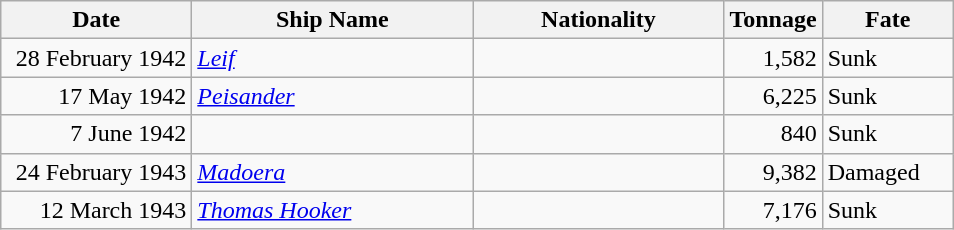<table class="wikitable sortable">
<tr>
<th width="120px">Date</th>
<th width="180px">Ship Name</th>
<th width="160px">Nationality</th>
<th width="25px">Tonnage</th>
<th width="80px">Fate</th>
</tr>
<tr>
<td align="right">28 February 1942</td>
<td align="left"><a href='#'><em>Leif</em></a></td>
<td align="left"></td>
<td align="right">1,582</td>
<td align="left">Sunk</td>
</tr>
<tr>
<td align="right">17 May 1942</td>
<td align="left"><a href='#'><em>Peisander</em></a></td>
<td align="left"></td>
<td align="right">6,225</td>
<td align="left">Sunk</td>
</tr>
<tr>
<td align="right">7 June 1942</td>
<td align="left"></td>
<td align="left"></td>
<td align="right">840</td>
<td align="left">Sunk</td>
</tr>
<tr>
<td align="right">24 February 1943</td>
<td align="left"><a href='#'><em>Madoera</em></a></td>
<td align="left"></td>
<td align="right">9,382</td>
<td align="left">Damaged</td>
</tr>
<tr>
<td align="right">12 March 1943</td>
<td align="left"><a href='#'><em>Thomas Hooker</em></a></td>
<td align="left"></td>
<td align="right">7,176</td>
<td align="left">Sunk</td>
</tr>
</table>
